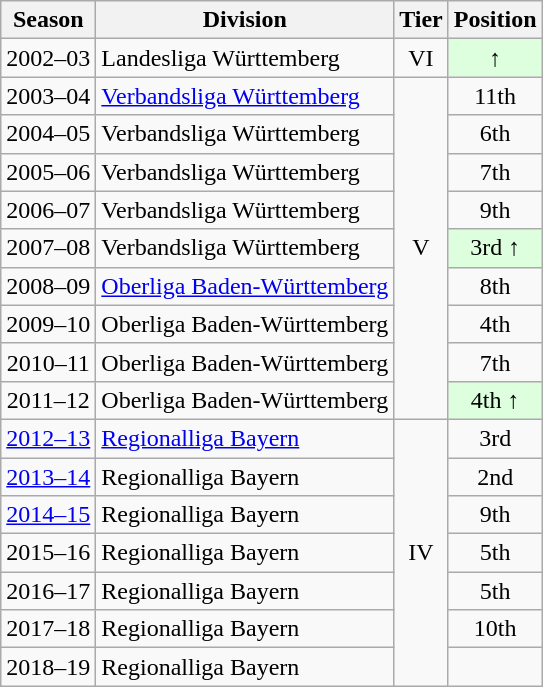<table class="wikitable">
<tr>
<th>Season</th>
<th>Division</th>
<th>Tier</th>
<th>Position</th>
</tr>
<tr align="center">
<td>2002–03</td>
<td align="left">Landesliga Württemberg</td>
<td>VI</td>
<td bgcolor="#ddffdd">↑</td>
</tr>
<tr align="center">
<td>2003–04</td>
<td align="left"><a href='#'>Verbandsliga Württemberg</a></td>
<td rowspan=9>V</td>
<td>11th</td>
</tr>
<tr align="center">
<td>2004–05</td>
<td align="left">Verbandsliga Württemberg</td>
<td>6th</td>
</tr>
<tr align="center">
<td>2005–06</td>
<td align="left">Verbandsliga Württemberg</td>
<td>7th</td>
</tr>
<tr align="center">
<td>2006–07</td>
<td align="left">Verbandsliga Württemberg</td>
<td>9th</td>
</tr>
<tr align="center">
<td>2007–08</td>
<td align="left">Verbandsliga Württemberg</td>
<td bgcolor="#ddffdd">3rd ↑</td>
</tr>
<tr align="center">
<td>2008–09</td>
<td align="left"><a href='#'>Oberliga Baden-Württemberg</a></td>
<td>8th</td>
</tr>
<tr align="center">
<td>2009–10</td>
<td align="left">Oberliga Baden-Württemberg</td>
<td>4th</td>
</tr>
<tr align="center">
<td>2010–11</td>
<td align="left">Oberliga Baden-Württemberg</td>
<td>7th</td>
</tr>
<tr align="center">
<td>2011–12</td>
<td align="left">Oberliga Baden-Württemberg</td>
<td bgcolor="#ddffdd">4th ↑</td>
</tr>
<tr align="center">
<td><a href='#'>2012–13</a></td>
<td align="left"><a href='#'>Regionalliga Bayern</a></td>
<td rowspan=7>IV</td>
<td>3rd</td>
</tr>
<tr align="center">
<td><a href='#'>2013–14</a></td>
<td align="left">Regionalliga Bayern</td>
<td>2nd</td>
</tr>
<tr align="center">
<td><a href='#'>2014–15</a></td>
<td align="left">Regionalliga Bayern</td>
<td>9th</td>
</tr>
<tr align="center">
<td>2015–16</td>
<td align="left">Regionalliga Bayern</td>
<td>5th</td>
</tr>
<tr align="center">
<td>2016–17</td>
<td align="left">Regionalliga Bayern</td>
<td>5th</td>
</tr>
<tr align="center">
<td>2017–18</td>
<td align="left">Regionalliga Bayern</td>
<td>10th</td>
</tr>
<tr align="center">
<td>2018–19</td>
<td align="left">Regionalliga Bayern</td>
<td></td>
</tr>
</table>
